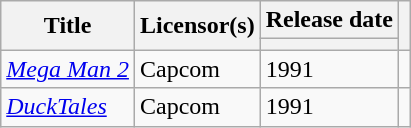<table class="wikitable plainrowheaders sortable">
<tr>
<th rowspan="2" scope="col">Title</th>
<th rowspan="2" scope="col">Licensor(s)</th>
<th colspan="1" data-sort-type="date">Release date</th>
<th rowspan="2" scope="col" class="unsortable"></th>
</tr>
<tr>
<th data-sort-type="date"></th>
</tr>
<tr>
<td><em><a href='#'>Mega Man 2</a></em></td>
<td>Capcom</td>
<td>1991</td>
<td></td>
</tr>
<tr>
<td><em><a href='#'>DuckTales</a></em></td>
<td>Capcom</td>
<td>1991</td>
<td></td>
</tr>
</table>
